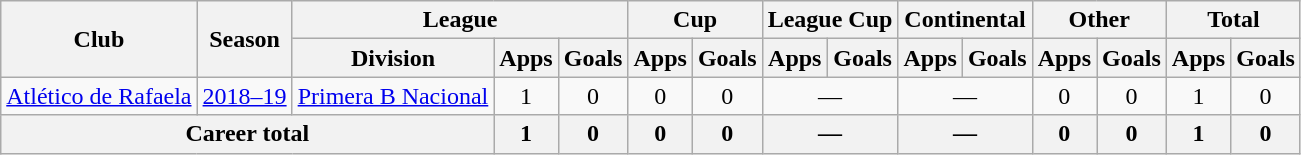<table class="wikitable" style="text-align:center">
<tr>
<th rowspan="2">Club</th>
<th rowspan="2">Season</th>
<th colspan="3">League</th>
<th colspan="2">Cup</th>
<th colspan="2">League Cup</th>
<th colspan="2">Continental</th>
<th colspan="2">Other</th>
<th colspan="2">Total</th>
</tr>
<tr>
<th>Division</th>
<th>Apps</th>
<th>Goals</th>
<th>Apps</th>
<th>Goals</th>
<th>Apps</th>
<th>Goals</th>
<th>Apps</th>
<th>Goals</th>
<th>Apps</th>
<th>Goals</th>
<th>Apps</th>
<th>Goals</th>
</tr>
<tr>
<td rowspan="1"><a href='#'>Atlético de Rafaela</a></td>
<td><a href='#'>2018–19</a></td>
<td rowspan="1"><a href='#'>Primera B Nacional</a></td>
<td>1</td>
<td>0</td>
<td>0</td>
<td>0</td>
<td colspan="2">—</td>
<td colspan="2">—</td>
<td>0</td>
<td>0</td>
<td>1</td>
<td>0</td>
</tr>
<tr>
<th colspan="3">Career total</th>
<th>1</th>
<th>0</th>
<th>0</th>
<th>0</th>
<th colspan="2">—</th>
<th colspan="2">—</th>
<th>0</th>
<th>0</th>
<th>1</th>
<th>0</th>
</tr>
</table>
